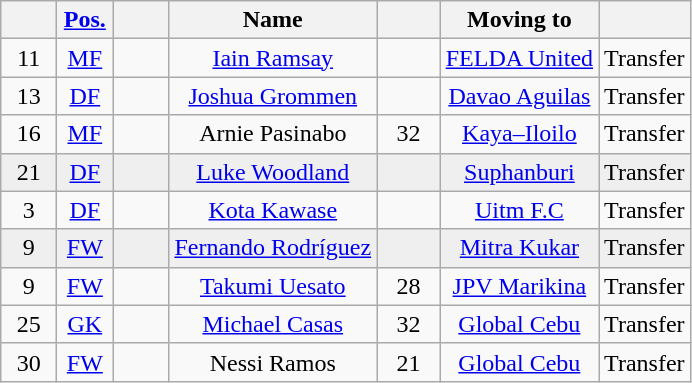<table class="wikitable sortable" style="text-align: center">
<tr>
<th width=30><br></th>
<th width=30><a href='#'>Pos.</a><br></th>
<th width=30><br></th>
<th>Name<br></th>
<th width=35><br></th>
<th>Moving to<br></th>
<th><br></th>
</tr>
<tr>
<td>11</td>
<td><a href='#'>MF</a></td>
<td></td>
<td><a href='#'>Iain Ramsay</a></td>
<td></td>
<td> <a href='#'>FELDA United</a></td>
<td>Transfer</td>
</tr>
<tr>
<td>13</td>
<td><a href='#'>DF</a></td>
<td></td>
<td><a href='#'>Joshua Grommen</a></td>
<td></td>
<td><a href='#'>Davao Aguilas</a></td>
<td>Transfer</td>
</tr>
<tr>
<td>16</td>
<td><a href='#'>MF</a></td>
<td></td>
<td>Arnie Pasinabo</td>
<td>32</td>
<td><a href='#'>Kaya–Iloilo</a></td>
<td>Transfer</td>
</tr>
<tr bgcolor="#efefef">
<td>21</td>
<td><a href='#'>DF</a></td>
<td></td>
<td><a href='#'>Luke Woodland</a></td>
<td></td>
<td> <a href='#'>Suphanburi</a></td>
<td>Transfer</td>
</tr>
<tr>
<td>3</td>
<td><a href='#'>DF</a></td>
<td></td>
<td><a href='#'>Kota Kawase</a></td>
<td></td>
<td> <a href='#'>Uitm F.C</a></td>
<td>Transfer</td>
</tr>
<tr bgcolor="#efefef">
<td>9</td>
<td><a href='#'>FW</a></td>
<td></td>
<td><a href='#'>Fernando Rodríguez</a></td>
<td></td>
<td> <a href='#'>Mitra Kukar</a></td>
<td>Transfer</td>
</tr>
<tr>
<td>9</td>
<td><a href='#'>FW</a></td>
<td></td>
<td><a href='#'>Takumi Uesato</a></td>
<td>28</td>
<td><a href='#'>JPV Marikina</a></td>
<td>Transfer</td>
</tr>
<tr>
<td>25</td>
<td><a href='#'>GK</a></td>
<td></td>
<td><a href='#'>Michael Casas</a></td>
<td>32</td>
<td><a href='#'>Global Cebu</a></td>
<td>Transfer</td>
</tr>
<tr>
<td>30</td>
<td><a href='#'>FW</a></td>
<td></td>
<td>Nessi Ramos</td>
<td>21</td>
<td><a href='#'>Global Cebu</a></td>
<td>Transfer</td>
</tr>
</table>
